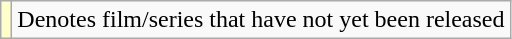<table class="wikitable">
<tr>
<td style="background:#ffc;"></td>
<td>Denotes film/series that have not yet been released</td>
</tr>
</table>
